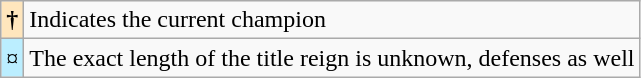<table class="wikitable">
<tr>
<th style="background-color:#FFE6BD">†</th>
<td>Indicates the current champion</td>
</tr>
<tr>
<td style="background-color:#bbeeff">¤</td>
<td>The exact length of the title reign is unknown, defenses as well</td>
</tr>
</table>
